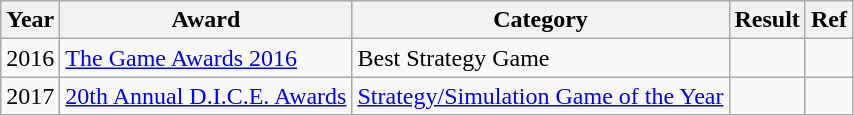<table class="wikitable sortable">
<tr>
<th>Year</th>
<th>Award</th>
<th>Category</th>
<th>Result</th>
<th>Ref</th>
</tr>
<tr>
<td style="text-align:center;">2016</td>
<td><a href='#'>The Game Awards 2016</a></td>
<td>Best Strategy Game</td>
<td></td>
<td></td>
</tr>
<tr>
<td style="text-align:center;">2017</td>
<td><a href='#'>20th Annual D.I.C.E. Awards</a></td>
<td><a href='#'>Strategy/Simulation Game of the Year</a></td>
<td></td>
<td></td>
</tr>
</table>
